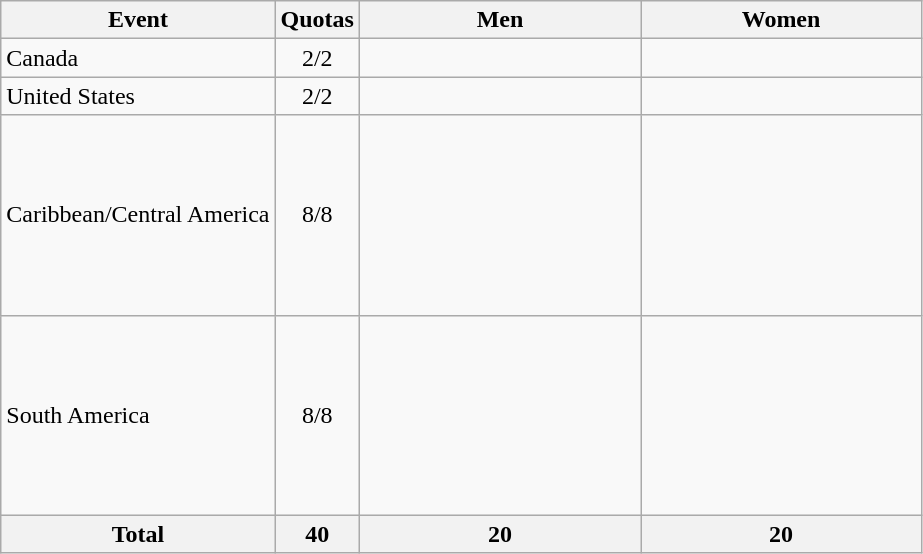<table class="wikitable">
<tr>
<th>Event</th>
<th>Quotas</th>
<th width=180>Men</th>
<th width=180>Women</th>
</tr>
<tr>
<td>Canada</td>
<td align=center>2/2</td>
<td><br></td>
<td><br></td>
</tr>
<tr>
<td>United States</td>
<td align=center>2/2</td>
<td><br></td>
<td><br></td>
</tr>
<tr>
<td>Caribbean/Central America</td>
<td align=center>8/8</td>
<td><br><br><br><br><br><br><br></td>
<td><br><br><br><br><br><br><br></td>
</tr>
<tr>
<td>South America</td>
<td align=center>8/8</td>
<td><br><br><br><br><br><br><br></td>
<td><br><br><br><br><br><br><br></td>
</tr>
<tr>
<th>Total</th>
<th align="center">40</th>
<th align="center">20</th>
<th align="center">20</th>
</tr>
</table>
